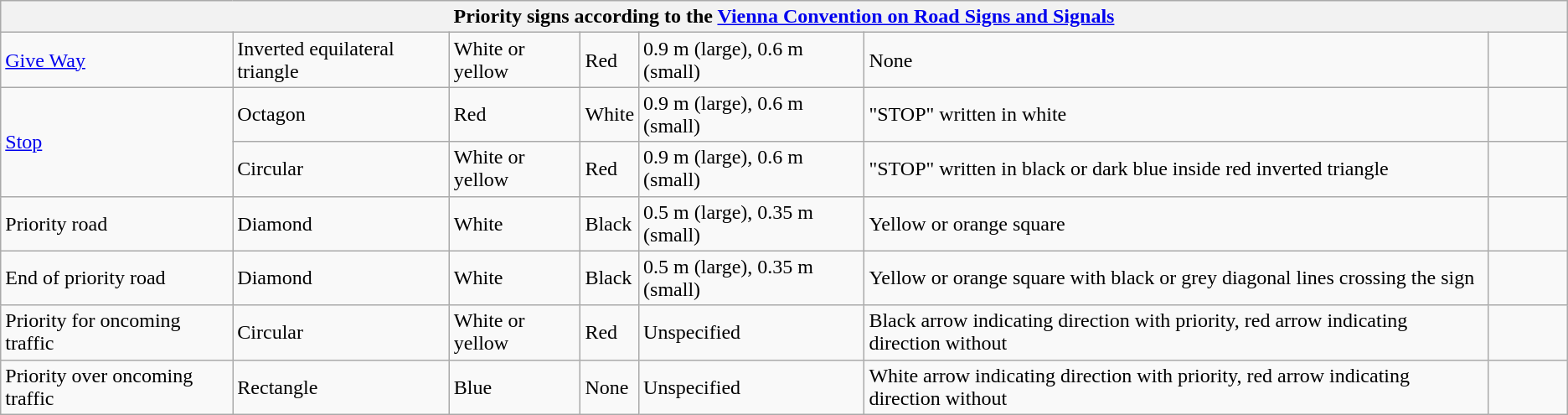<table class="wikitable">
<tr>
<th colspan="7">Priority signs according to the <a href='#'>Vienna Convention on Road Signs and Signals</a></th>
</tr>
<tr>
<td><a href='#'>Give Way</a></td>
<td>Inverted equilateral triangle</td>
<td>White or yellow</td>
<td>Red</td>
<td>0.9 m (large), 0.6 m (small)</td>
<td>None</td>
<td style="min-width: 3.5em;"> </td>
</tr>
<tr>
<td rowspan="2"><a href='#'>Stop</a></td>
<td>Octagon</td>
<td>Red</td>
<td>White</td>
<td>0.9 m (large), 0.6 m (small)</td>
<td>"STOP" written in white</td>
<td></td>
</tr>
<tr>
<td>Circular</td>
<td>White or yellow</td>
<td>Red</td>
<td>0.9 m (large), 0.6 m (small)</td>
<td>"STOP" written in black or dark blue inside red inverted triangle</td>
<td> </td>
</tr>
<tr>
<td>Priority road</td>
<td>Diamond</td>
<td>White</td>
<td>Black</td>
<td>0.5 m (large), 0.35 m (small)</td>
<td>Yellow or orange square</td>
<td> </td>
</tr>
<tr>
<td>End of priority road</td>
<td>Diamond</td>
<td>White</td>
<td>Black</td>
<td>0.5 m (large), 0.35 m (small)</td>
<td>Yellow or orange square with black or grey diagonal lines crossing the sign</td>
<td> </td>
</tr>
<tr>
<td>Priority for oncoming traffic</td>
<td>Circular</td>
<td>White or yellow</td>
<td>Red</td>
<td>Unspecified</td>
<td>Black arrow indicating direction with priority, red arrow indicating direction without</td>
<td> </td>
</tr>
<tr>
<td>Priority over oncoming traffic</td>
<td>Rectangle</td>
<td>Blue</td>
<td>None</td>
<td>Unspecified</td>
<td>White arrow indicating direction with priority, red arrow indicating direction without</td>
<td></td>
</tr>
</table>
